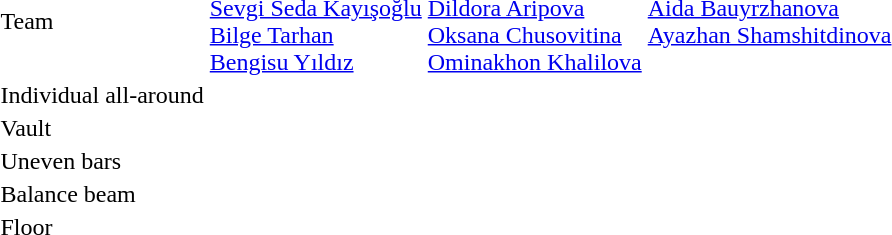<table>
<tr>
<td>Team</td>
<td><br><a href='#'>Sevgi Seda Kayışoğlu</a><br><a href='#'>Bilge Tarhan</a><br><a href='#'>Bengisu Yıldız</a></td>
<td><br><a href='#'>Dildora Aripova</a><br><a href='#'>Oksana Chusovitina</a><br><a href='#'>Ominakhon Khalilova</a></td>
<td valign=top><br><a href='#'>Aida Bauyrzhanova</a><br><a href='#'>Ayazhan Shamshitdinova</a></td>
</tr>
<tr>
<td>Individual all-around</td>
<td></td>
<td></td>
<td></td>
</tr>
<tr>
<td>Vault</td>
<td></td>
<td></td>
<td></td>
</tr>
<tr>
<td>Uneven bars</td>
<td></td>
<td></td>
<td></td>
</tr>
<tr>
<td>Balance beam</td>
<td></td>
<td></td>
<td></td>
</tr>
<tr>
<td>Floor</td>
<td></td>
<td></td>
<td></td>
</tr>
</table>
